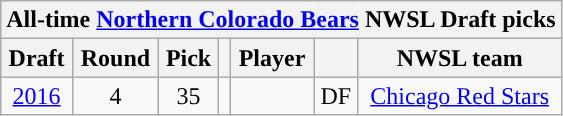<table class="wikitable sortable" style="text-align: center;">
<tr>
<th colspan="7" style="background:#">All-time <a href='#'><span>Northern Colorado Bears</span></a> NWSL Draft picks</th>
</tr>
<tr>
<th scope="col">Draft</th>
<th scope="col">Round</th>
<th scope="col">Pick</th>
<th scope="col"></th>
<th scope="col">Player</th>
<th scope="col"></th>
<th scope="col">NWSL team</th>
</tr>
<tr>
<td><a href='#'>2016</a></td>
<td>4</td>
<td>35</td>
<td></td>
<td></td>
<td>DF</td>
<td><a href='#'>Chicago Red Stars</a></td>
</tr>
</table>
